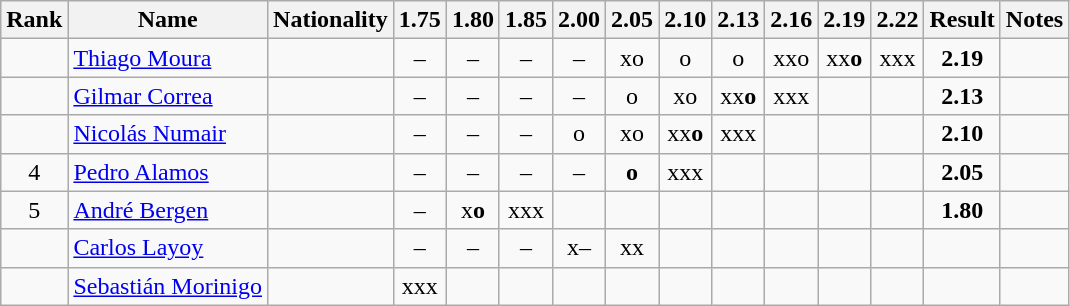<table class="wikitable sortable" style="text-align:center">
<tr>
<th>Rank</th>
<th>Name</th>
<th>Nationality</th>
<th>1.75</th>
<th>1.80</th>
<th>1.85</th>
<th>2.00</th>
<th>2.05</th>
<th>2.10</th>
<th>2.13</th>
<th>2.16</th>
<th>2.19</th>
<th>2.22</th>
<th>Result</th>
<th>Notes</th>
</tr>
<tr>
<td></td>
<td align=left><a href='#'>Thiago Moura</a></td>
<td align=left></td>
<td>–</td>
<td>–</td>
<td>–</td>
<td>–</td>
<td>xo</td>
<td>o</td>
<td>o</td>
<td>xxo</td>
<td>xx<strong>o</strong></td>
<td>xxx</td>
<td><strong>2.19</strong></td>
<td></td>
</tr>
<tr>
<td></td>
<td align=left><a href='#'>Gilmar Correa</a></td>
<td align=left></td>
<td>–</td>
<td>–</td>
<td>–</td>
<td>–</td>
<td>o</td>
<td>xo</td>
<td>xx<strong>o</strong></td>
<td>xxx</td>
<td></td>
<td></td>
<td><strong>2.13</strong></td>
<td></td>
</tr>
<tr>
<td></td>
<td align=left><a href='#'>Nicolás Numair</a></td>
<td align=left></td>
<td>–</td>
<td>–</td>
<td>–</td>
<td>o</td>
<td>xo</td>
<td>xx<strong>o</strong></td>
<td>xxx</td>
<td></td>
<td></td>
<td></td>
<td><strong>2.10</strong></td>
<td></td>
</tr>
<tr>
<td>4</td>
<td align=left><a href='#'>Pedro Alamos</a></td>
<td align=left></td>
<td>–</td>
<td>–</td>
<td>–</td>
<td>–</td>
<td><strong>o</strong></td>
<td>xxx</td>
<td></td>
<td></td>
<td></td>
<td></td>
<td><strong>2.05</strong></td>
<td></td>
</tr>
<tr>
<td>5</td>
<td align=left><a href='#'>André Bergen</a></td>
<td align=left></td>
<td>–</td>
<td>x<strong>o</strong></td>
<td>xxx</td>
<td></td>
<td></td>
<td></td>
<td></td>
<td></td>
<td></td>
<td></td>
<td><strong>1.80</strong></td>
<td></td>
</tr>
<tr>
<td></td>
<td align=left><a href='#'>Carlos Layoy</a></td>
<td align=left></td>
<td>–</td>
<td>–</td>
<td>–</td>
<td>x–</td>
<td>xx</td>
<td></td>
<td></td>
<td></td>
<td></td>
<td></td>
<td><strong></strong></td>
<td></td>
</tr>
<tr>
<td></td>
<td align=left><a href='#'>Sebastián Morinigo</a></td>
<td align=left></td>
<td>xxx</td>
<td></td>
<td></td>
<td></td>
<td></td>
<td></td>
<td></td>
<td></td>
<td></td>
<td></td>
<td><strong></strong></td>
<td></td>
</tr>
</table>
